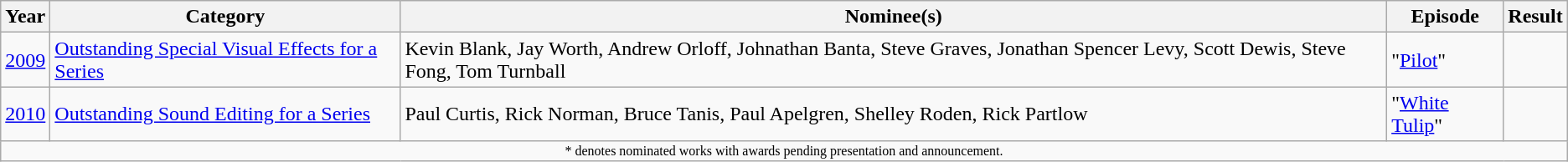<table class="wikitable">
<tr>
<th>Year</th>
<th>Category</th>
<th>Nominee(s)</th>
<th>Episode</th>
<th>Result</th>
</tr>
<tr>
<td><a href='#'>2009</a></td>
<td><a href='#'>Outstanding Special Visual Effects for a Series</a></td>
<td>Kevin Blank, Jay Worth, Andrew Orloff, Johnathan Banta, Steve Graves, Jonathan Spencer Levy, Scott Dewis, Steve Fong, Tom Turnball</td>
<td>"<a href='#'>Pilot</a>"</td>
<td></td>
</tr>
<tr>
<td><a href='#'>2010</a></td>
<td><a href='#'>Outstanding Sound Editing for a Series</a></td>
<td>Paul Curtis, Rick Norman, Bruce Tanis, Paul Apelgren, Shelley Roden, Rick Partlow</td>
<td>"<a href='#'>White Tulip</a>"</td>
<td></td>
</tr>
<tr>
<td colspan="5" style="font-size: 8pt" align="center">* denotes nominated works with awards pending presentation and announcement.</td>
</tr>
</table>
